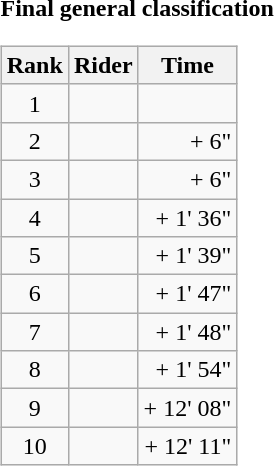<table>
<tr>
<td><strong>Final general classification</strong><br><table class="wikitable">
<tr>
<th scope="col">Rank</th>
<th scope="col">Rider</th>
<th scope="col">Time</th>
</tr>
<tr>
<td style="text-align:center;">1</td>
<td></td>
<td style="text-align:right;"></td>
</tr>
<tr>
<td style="text-align:center;">2</td>
<td></td>
<td style="text-align:right;">+ 6"</td>
</tr>
<tr>
<td style="text-align:center;">3</td>
<td></td>
<td style="text-align:right;">+ 6"</td>
</tr>
<tr>
<td style="text-align:center;">4</td>
<td></td>
<td style="text-align:right;">+ 1' 36"</td>
</tr>
<tr>
<td style="text-align:center;">5</td>
<td></td>
<td style="text-align:right;">+ 1' 39"</td>
</tr>
<tr>
<td style="text-align:center;">6</td>
<td></td>
<td style="text-align:right;">+ 1' 47"</td>
</tr>
<tr>
<td style="text-align:center;">7</td>
<td></td>
<td style="text-align:right;">+ 1' 48"</td>
</tr>
<tr>
<td style="text-align:center;">8</td>
<td></td>
<td style="text-align:right;">+ 1' 54"</td>
</tr>
<tr>
<td style="text-align:center;">9</td>
<td></td>
<td style="text-align:right;">+ 12' 08"</td>
</tr>
<tr>
<td style="text-align:center;">10</td>
<td></td>
<td style="text-align:right;">+ 12' 11"</td>
</tr>
</table>
</td>
</tr>
</table>
